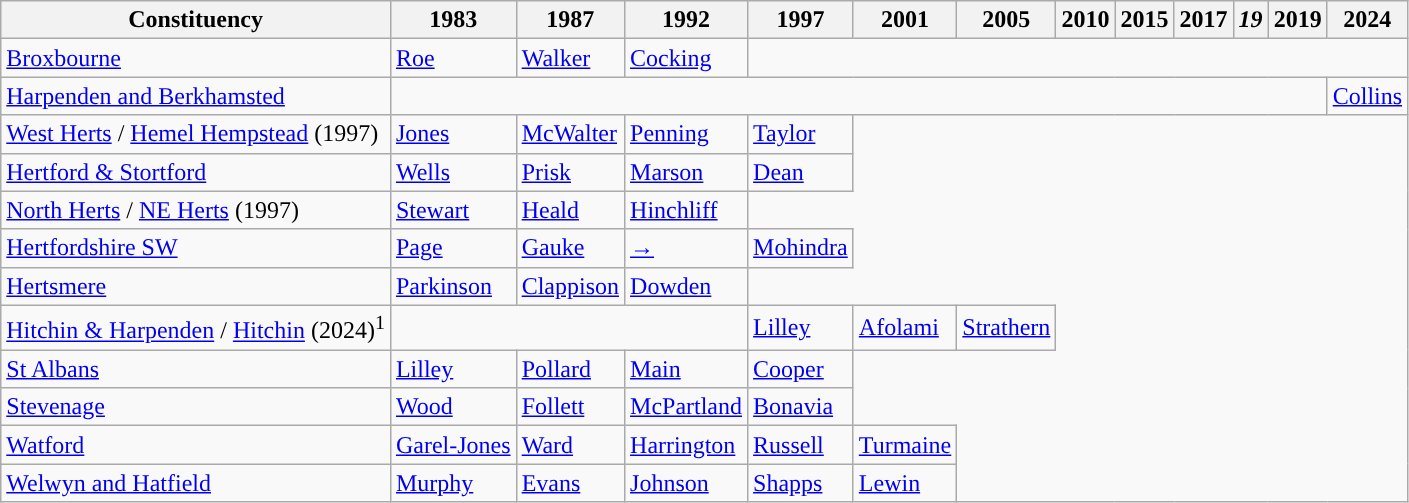<table class="wikitable">
<tr>
<th>Constituency</th>
<th>1983</th>
<th>1987</th>
<th>1992</th>
<th>1997</th>
<th>2001</th>
<th>2005</th>
<th>2010</th>
<th>2015</th>
<th>2017</th>
<th><em>19</em></th>
<th>2019</th>
<th>2024</th>
</tr>
<tr>
<td><a href='#'>Broxbourne</a></td>
<td><a href='#'>Roe</a></td>
<td><a href='#'>Walker</a></td>
<td><a href='#'>Cocking</a></td>
</tr>
<tr>
<td><a href='#'>Harpenden and Berkhamsted</a></td>
<td colspan="11"></td>
<td><a href='#'>Collins</a></td>
</tr>
<tr>
<td><a href='#'>West Herts</a> / <a href='#'>Hemel Hempstead</a> (1997)</td>
<td><a href='#'>Jones</a></td>
<td><a href='#'>McWalter</a></td>
<td><a href='#'>Penning</a></td>
<td><a href='#'>Taylor</a></td>
</tr>
<tr>
<td><a href='#'>Hertford & Stortford</a></td>
<td><a href='#'>Wells</a></td>
<td><a href='#'>Prisk</a></td>
<td><a href='#'>Marson</a></td>
<td><a href='#'>Dean</a></td>
</tr>
<tr>
<td><a href='#'>North Herts</a> / <a href='#'>NE Herts</a> (1997)</td>
<td><a href='#'>Stewart</a></td>
<td><a href='#'>Heald</a></td>
<td><a href='#'>Hinchliff</a></td>
</tr>
<tr>
<td><a href='#'>Hertfordshire SW</a></td>
<td><a href='#'>Page</a></td>
<td><a href='#'>Gauke</a></td>
<td><a href='#'>→</a></td>
<td><a href='#'>Mohindra</a></td>
</tr>
<tr>
<td><a href='#'>Hertsmere</a></td>
<td><a href='#'>Parkinson</a></td>
<td><a href='#'>Clappison</a></td>
<td><a href='#'>Dowden</a></td>
</tr>
<tr>
<td><a href='#'>Hitchin & Harpenden</a> / <a href='#'>Hitchin</a> (2024)<sup>1</sup></td>
<td colspan="3"></td>
<td><a href='#'>Lilley</a></td>
<td><a href='#'>Afolami</a></td>
<td><a href='#'>Strathern</a></td>
</tr>
<tr>
<td><a href='#'>St Albans</a></td>
<td><a href='#'>Lilley</a></td>
<td><a href='#'>Pollard</a></td>
<td><a href='#'>Main</a></td>
<td><a href='#'>Cooper</a></td>
</tr>
<tr>
<td><a href='#'>Stevenage</a></td>
<td><a href='#'>Wood</a></td>
<td><a href='#'>Follett</a></td>
<td><a href='#'>McPartland</a></td>
<td><a href='#'>Bonavia</a></td>
</tr>
<tr>
<td><a href='#'>Watford</a></td>
<td><a href='#'>Garel-Jones</a></td>
<td><a href='#'>Ward</a></td>
<td><a href='#'>Harrington</a></td>
<td><a href='#'>Russell</a></td>
<td><a href='#'>Turmaine</a></td>
</tr>
<tr>
<td><a href='#'>Welwyn and Hatfield</a></td>
<td><a href='#'>Murphy</a></td>
<td><a href='#'>Evans</a></td>
<td><a href='#'>Johnson</a></td>
<td><a href='#'>Shapps</a></td>
<td><a href='#'>Lewin</a></td>
</tr>
</table>
